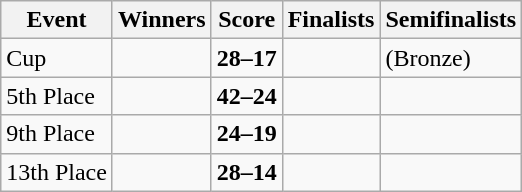<table class="wikitable">
<tr>
<th>Event</th>
<th>Winners</th>
<th>Score</th>
<th>Finalists</th>
<th>Semifinalists</th>
</tr>
<tr>
<td>Cup</td>
<td><strong></strong></td>
<td><strong>28–17</strong></td>
<td></td>
<td> (Bronze)<br></td>
</tr>
<tr>
<td>5th Place</td>
<td><strong></strong></td>
<td><strong>42–24</strong></td>
<td></td>
<td><br></td>
</tr>
<tr>
<td>9th Place</td>
<td><strong></strong></td>
<td><strong>24–19</strong></td>
<td></td>
<td><br></td>
</tr>
<tr>
<td>13th Place</td>
<td><strong></strong></td>
<td><strong>28–14</strong></td>
<td></td>
<td><br></td>
</tr>
</table>
